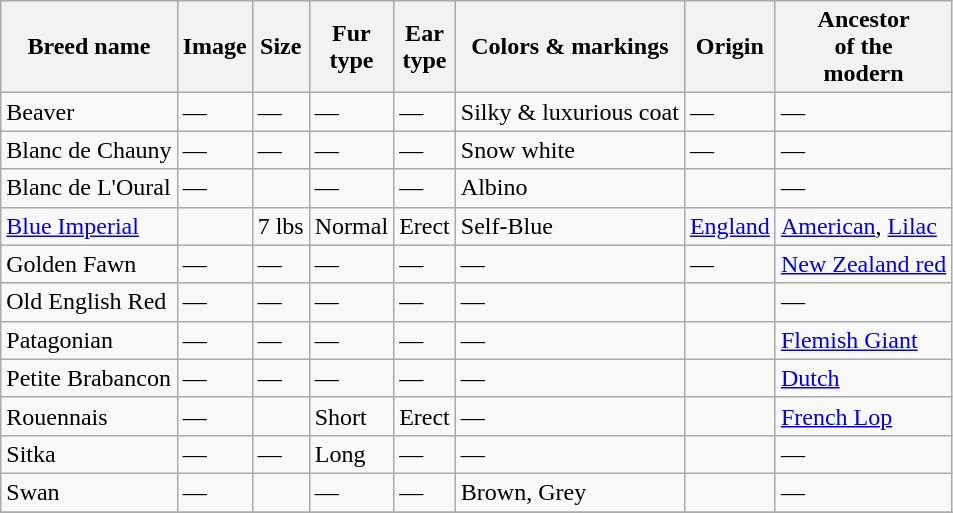<table class="wikitable sortable">
<tr>
<th>Breed name<br></th>
<th class="unsortable">Image<br></th>
<th>Size<br></th>
<th>Fur<br>type<br></th>
<th>Ear<br>type<br></th>
<th>Colors & markings<br></th>
<th>Origin<br></th>
<th>Ancestor<br>of the<br>modern</th>
</tr>
<tr>
<td>Beaver</td>
<td>—</td>
<td>—</td>
<td>—</td>
<td>—</td>
<td>Silky & luxurious coat</td>
<td>—</td>
<td>—</td>
</tr>
<tr>
<td>Blanc de Chauny</td>
<td>—</td>
<td>—</td>
<td>—</td>
<td>—</td>
<td>Snow white</td>
<td>—</td>
<td>—</td>
</tr>
<tr>
<td>Blanc de L'Oural</td>
<td>—</td>
<td></td>
<td>—</td>
<td>—</td>
<td>Albino</td>
<td><br></td>
<td>—</td>
</tr>
<tr>
<td><a href='#'>Blue Imperial</a></td>
<td></td>
<td>7 lbs</td>
<td>Normal</td>
<td>Erect</td>
<td>Self-Blue</td>
<td><a href='#'>England</a></td>
<td><a href='#'>American</a>, <a href='#'>Lilac</a></td>
</tr>
<tr>
<td>Golden Fawn</td>
<td>—</td>
<td>—</td>
<td>—</td>
<td>—</td>
<td>—</td>
<td>—</td>
<td><a href='#'>New Zealand red</a></td>
</tr>
<tr>
<td>Old English Red</td>
<td>—</td>
<td>—</td>
<td>—</td>
<td>—</td>
<td>—</td>
<td><br></td>
<td>—</td>
</tr>
<tr>
<td>Patagonian</td>
<td>—</td>
<td>—</td>
<td>—</td>
<td>—</td>
<td>—</td>
<td></td>
<td><a href='#'>Flemish Giant</a></td>
</tr>
<tr>
<td>Petite Brabancon</td>
<td>—</td>
<td>—</td>
<td>—</td>
<td>—</td>
<td>—</td>
<td><br></td>
<td><a href='#'>Dutch</a></td>
</tr>
<tr>
<td>Rouennais</td>
<td>—</td>
<td></td>
<td>Short</td>
<td>Erect</td>
<td>—</td>
<td><br></td>
<td><a href='#'>French Lop</a></td>
</tr>
<tr>
<td>Sitka</td>
<td>—</td>
<td>—</td>
<td>Long</td>
<td>—</td>
<td>—</td>
<td><br></td>
<td>—</td>
</tr>
<tr>
<td>Swan</td>
<td>—</td>
<td></td>
<td>—</td>
<td>—</td>
<td>Brown, Grey</td>
<td><br></td>
<td>—</td>
</tr>
<tr>
</tr>
</table>
